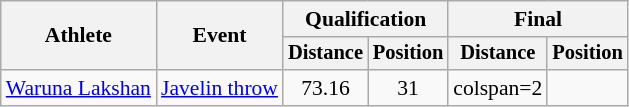<table class=wikitable style="font-size:90%">
<tr>
<th rowspan="2">Athlete</th>
<th rowspan="2">Event</th>
<th colspan="2">Qualification</th>
<th colspan="2">Final</th>
</tr>
<tr style="font-size:95%">
<th>Distance</th>
<th>Position</th>
<th>Distance</th>
<th>Position</th>
</tr>
<tr style=text-align:center>
<td style=text-align:left><a href='#'>Waruna Lakshan</a></td>
<td style=text-align:left><a href='#'>Javelin throw</a></td>
<td>73.16</td>
<td>31</td>
<td>colspan=2 </td>
</tr>
</table>
